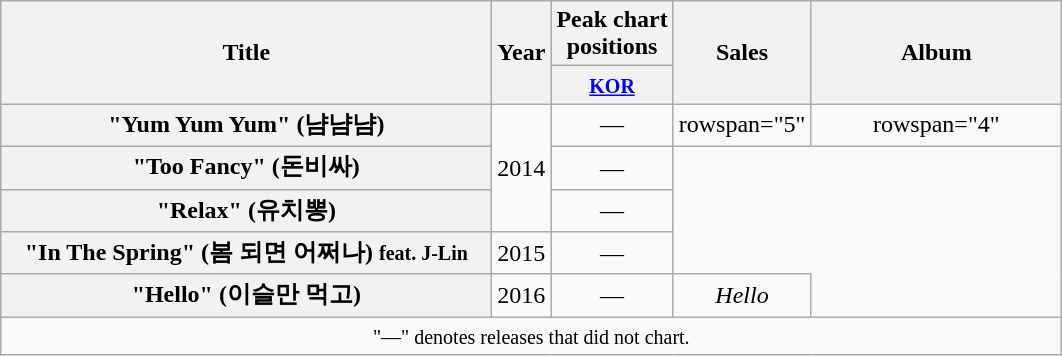<table class="wikitable plainrowheaders" style="text-align:center;">
<tr>
<th scope="col" rowspan="2" style="width:20em;">Title</th>
<th scope="col" rowspan="2">Year</th>
<th scope="col">Peak chart <br> positions</th>
<th scope="col" rowspan="2">Sales</th>
<th scope="col" rowspan="2" style="width:10em;">Album</th>
</tr>
<tr>
<th><small><a href='#'>KOR</a></small><br></th>
</tr>
<tr>
<th scope="row">"Yum Yum Yum" (냠냠냠)</th>
<td rowspan="3">2014</td>
<td>—</td>
<td>rowspan="5" </td>
<td>rowspan="4" </td>
</tr>
<tr>
<th scope="row">"Too Fancy" (돈비싸)</th>
<td>—</td>
</tr>
<tr>
<th scope="row">"Relax" (유치뽕)</th>
<td>—</td>
</tr>
<tr>
<th scope="row">"In The Spring" (봄 되면 어쩌나) <small>feat. J-Lin</small></th>
<td>2015</td>
<td>—</td>
</tr>
<tr>
<th scope="row">"Hello" (이슬만 먹고)</th>
<td>2016</td>
<td>—</td>
<td><em>Hello</em></td>
</tr>
<tr>
<td colspan="5" style="text-align:center;"><small>"—" denotes releases that did not chart.</small></td>
</tr>
</table>
